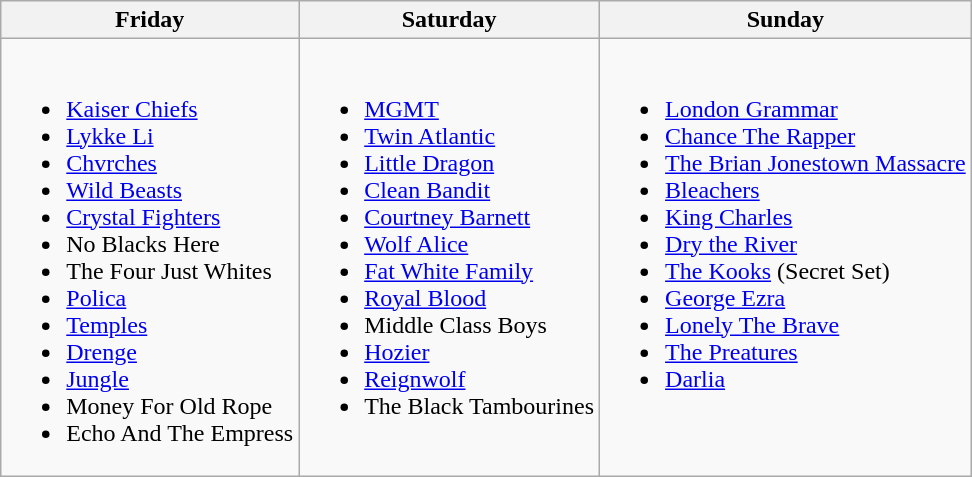<table class="wikitable">
<tr>
<th>Friday</th>
<th>Saturday</th>
<th>Sunday</th>
</tr>
<tr valign="top">
<td><br><ul><li><a href='#'>Kaiser Chiefs</a></li><li><a href='#'>Lykke Li</a></li><li><a href='#'>Chvrches</a></li><li><a href='#'>Wild Beasts</a></li><li><a href='#'>Crystal Fighters</a></li><li>No Blacks Here</li><li>The Four Just Whites</li><li><a href='#'>Polica</a></li><li><a href='#'>Temples</a></li><li><a href='#'>Drenge</a></li><li><a href='#'>Jungle</a></li><li>Money For Old Rope</li><li>Echo And The Empress</li></ul></td>
<td><br><ul><li><a href='#'>MGMT</a></li><li><a href='#'>Twin Atlantic</a></li><li><a href='#'>Little Dragon</a></li><li><a href='#'>Clean Bandit</a></li><li><a href='#'>Courtney Barnett</a></li><li><a href='#'>Wolf Alice</a></li><li><a href='#'>Fat White Family</a></li><li><a href='#'>Royal Blood</a></li><li>Middle Class Boys</li><li><a href='#'>Hozier</a></li><li><a href='#'>Reignwolf</a></li><li>The Black Tambourines</li></ul></td>
<td><br><ul><li><a href='#'>London Grammar</a></li><li><a href='#'>Chance The Rapper</a></li><li><a href='#'>The Brian Jonestown Massacre</a></li><li><a href='#'>Bleachers</a></li><li><a href='#'>King Charles</a></li><li><a href='#'>Dry the River</a></li><li><a href='#'>The Kooks</a> (Secret Set)</li><li><a href='#'>George Ezra</a></li><li><a href='#'>Lonely The Brave</a></li><li><a href='#'>The Preatures</a></li><li><a href='#'>Darlia</a></li></ul></td>
</tr>
</table>
